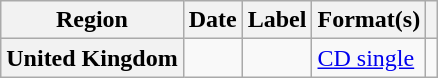<table class="wikitable plainrowheaders">
<tr>
<th scope="col">Region</th>
<th scope="col">Date</th>
<th scope="col">Label</th>
<th scope="col">Format(s)</th>
<th scope="col"></th>
</tr>
<tr>
<th scope="row">United Kingdom</th>
<td></td>
<td></td>
<td><a href='#'>CD single</a></td>
<td style="text-align:center;"></td>
</tr>
</table>
